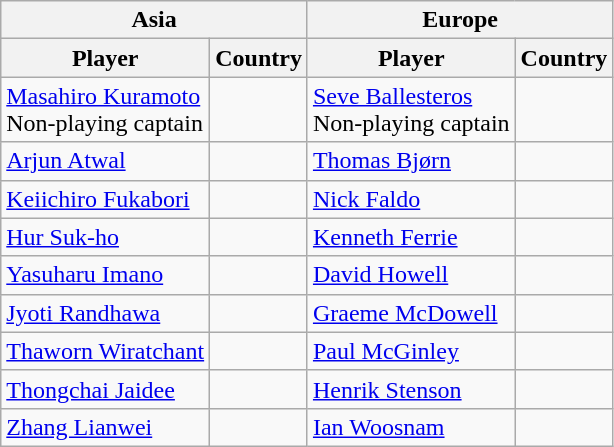<table class="wikitable">
<tr>
<th colspan=2>Asia</th>
<th colspan=2>Europe</th>
</tr>
<tr>
<th>Player</th>
<th>Country</th>
<th>Player</th>
<th>Country</th>
</tr>
<tr>
<td><a href='#'>Masahiro Kuramoto</a><br>Non-playing captain</td>
<td></td>
<td><a href='#'>Seve Ballesteros</a><br>Non-playing captain</td>
<td></td>
</tr>
<tr>
<td><a href='#'>Arjun Atwal</a></td>
<td></td>
<td><a href='#'>Thomas Bjørn</a></td>
<td></td>
</tr>
<tr>
<td><a href='#'>Keiichiro Fukabori</a></td>
<td></td>
<td><a href='#'>Nick Faldo</a></td>
<td></td>
</tr>
<tr>
<td><a href='#'>Hur Suk-ho</a></td>
<td></td>
<td><a href='#'>Kenneth Ferrie</a></td>
<td></td>
</tr>
<tr>
<td><a href='#'>Yasuharu Imano</a></td>
<td></td>
<td><a href='#'>David Howell</a></td>
<td></td>
</tr>
<tr>
<td><a href='#'>Jyoti Randhawa</a></td>
<td></td>
<td><a href='#'>Graeme McDowell</a></td>
<td></td>
</tr>
<tr>
<td><a href='#'>Thaworn Wiratchant</a></td>
<td></td>
<td><a href='#'>Paul McGinley</a></td>
<td></td>
</tr>
<tr>
<td><a href='#'>Thongchai Jaidee</a></td>
<td></td>
<td><a href='#'>Henrik Stenson</a></td>
<td></td>
</tr>
<tr>
<td><a href='#'>Zhang Lianwei</a></td>
<td></td>
<td><a href='#'>Ian Woosnam</a></td>
<td></td>
</tr>
</table>
